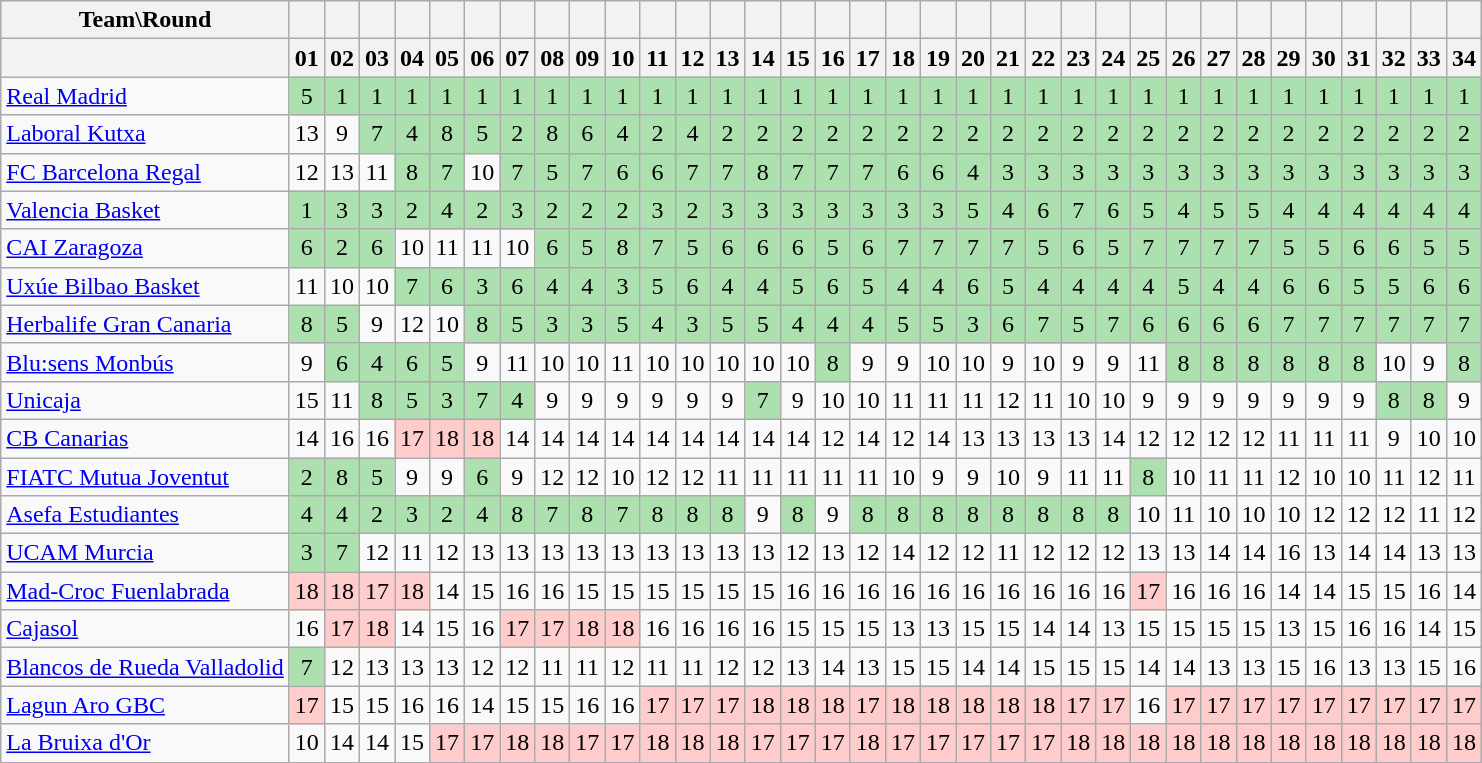<table class="wikitable sortable" style="text-align: center;"{|class="wikitable sortable" style="text-align: center">
<tr>
<th>Team\Round</th>
<th></th>
<th></th>
<th></th>
<th></th>
<th></th>
<th></th>
<th></th>
<th></th>
<th></th>
<th></th>
<th></th>
<th></th>
<th></th>
<th></th>
<th></th>
<th></th>
<th></th>
<th></th>
<th></th>
<th></th>
<th></th>
<th></th>
<th></th>
<th></th>
<th></th>
<th></th>
<th></th>
<th></th>
<th></th>
<th></th>
<th></th>
<th></th>
<th></th>
<th></th>
</tr>
<tr>
<th></th>
<th>01</th>
<th>02</th>
<th>03</th>
<th>04</th>
<th>05</th>
<th>06</th>
<th>07</th>
<th>08</th>
<th>09</th>
<th>10</th>
<th>11</th>
<th>12</th>
<th>13</th>
<th>14</th>
<th>15</th>
<th>16</th>
<th>17</th>
<th>18</th>
<th>19</th>
<th>20</th>
<th>21</th>
<th>22</th>
<th>23</th>
<th>24</th>
<th>25</th>
<th>26</th>
<th>27</th>
<th>28</th>
<th>29</th>
<th>30</th>
<th>31</th>
<th>32</th>
<th>33</th>
<th>34</th>
</tr>
<tr>
<td align="left"><a href='#'>Real Madrid</a></td>
<td style="background:#ACE1AF">5</td>
<td style="background:#ACE1AF">1</td>
<td style="background:#ACE1AF">1</td>
<td style="background:#ACE1AF">1</td>
<td style="background:#ACE1AF">1</td>
<td style="background:#ACE1AF">1</td>
<td style="background:#ACE1AF">1</td>
<td style="background:#ACE1AF">1</td>
<td style="background:#ACE1AF">1</td>
<td style="background:#ACE1AF">1</td>
<td style="background:#ACE1AF">1</td>
<td style="background:#ACE1AF">1</td>
<td style="background:#ACE1AF">1</td>
<td style="background:#ACE1AF">1</td>
<td style="background:#ACE1AF">1</td>
<td style="background:#ACE1AF">1</td>
<td style="background:#ACE1AF">1</td>
<td style="background:#ACE1AF">1</td>
<td style="background:#ACE1AF">1</td>
<td style="background:#ACE1AF">1</td>
<td style="background:#ACE1AF">1</td>
<td style="background:#ACE1AF">1</td>
<td style="background:#ACE1AF">1</td>
<td style="background:#ACE1AF">1</td>
<td style="background:#ACE1AF">1</td>
<td style="background:#ACE1AF">1</td>
<td style="background:#ACE1AF">1</td>
<td style="background:#ACE1AF">1</td>
<td style="background:#ACE1AF">1</td>
<td style="background:#ACE1AF">1</td>
<td style="background:#ACE1AF">1</td>
<td style="background:#ACE1AF">1</td>
<td style="background:#ACE1AF">1</td>
<td style="background:#ACE1AF">1</td>
</tr>
<tr>
<td align="left"><a href='#'>Laboral Kutxa</a></td>
<td>13</td>
<td>9</td>
<td style="background:#ACE1AF">7</td>
<td style="background:#ACE1AF">4</td>
<td style="background:#ACE1AF">8</td>
<td style="background:#ACE1AF">5</td>
<td style="background:#ACE1AF">2</td>
<td style="background:#ACE1AF">8</td>
<td style="background:#ACE1AF">6</td>
<td style="background:#ACE1AF">4</td>
<td style="background:#ACE1AF">2</td>
<td style="background:#ACE1AF">4</td>
<td style="background:#ACE1AF">2</td>
<td style="background:#ACE1AF">2</td>
<td style="background:#ACE1AF">2</td>
<td style="background:#ACE1AF">2</td>
<td style="background:#ACE1AF">2</td>
<td style="background:#ACE1AF">2</td>
<td style="background:#ACE1AF">2</td>
<td style="background:#ACE1AF">2</td>
<td style="background:#ACE1AF">2</td>
<td style="background:#ACE1AF">2</td>
<td style="background:#ACE1AF">2</td>
<td style="background:#ACE1AF">2</td>
<td style="background:#ACE1AF">2</td>
<td style="background:#ACE1AF">2</td>
<td style="background:#ACE1AF">2</td>
<td style="background:#ACE1AF">2</td>
<td style="background:#ACE1AF">2</td>
<td style="background:#ACE1AF">2</td>
<td style="background:#ACE1AF">2</td>
<td style="background:#ACE1AF">2</td>
<td style="background:#ACE1AF">2</td>
<td style="background:#ACE1AF">2</td>
</tr>
<tr>
<td align="left"><a href='#'>FC Barcelona Regal</a></td>
<td>12</td>
<td>13</td>
<td>11</td>
<td style="background:#ACE1AF">8</td>
<td style="background:#ACE1AF">7</td>
<td>10</td>
<td style="background:#ACE1AF">7</td>
<td style="background:#ACE1AF">5</td>
<td style="background:#ACE1AF">7</td>
<td style="background:#ACE1AF">6</td>
<td style="background:#ACE1AF">6</td>
<td style="background:#ACE1AF">7</td>
<td style="background:#ACE1AF">7</td>
<td style="background:#ACE1AF">8</td>
<td style="background:#ACE1AF">7</td>
<td style="background:#ACE1AF">7</td>
<td style="background:#ACE1AF">7</td>
<td style="background:#ACE1AF">6</td>
<td style="background:#ACE1AF">6</td>
<td style="background:#ACE1AF">4</td>
<td style="background:#ACE1AF">3</td>
<td style="background:#ACE1AF">3</td>
<td style="background:#ACE1AF">3</td>
<td style="background:#ACE1AF">3</td>
<td style="background:#ACE1AF">3</td>
<td style="background:#ACE1AF">3</td>
<td style="background:#ACE1AF">3</td>
<td style="background:#ACE1AF">3</td>
<td style="background:#ACE1AF">3</td>
<td style="background:#ACE1AF">3</td>
<td style="background:#ACE1AF">3</td>
<td style="background:#ACE1AF">3</td>
<td style="background:#ACE1AF">3</td>
<td style="background:#ACE1AF">3</td>
</tr>
<tr>
<td align="left"><a href='#'>Valencia Basket</a></td>
<td style="background:#ACE1AF">1</td>
<td style="background:#ACE1AF">3</td>
<td style="background:#ACE1AF">3</td>
<td style="background:#ACE1AF">2</td>
<td style="background:#ACE1AF">4</td>
<td style="background:#ACE1AF">2</td>
<td style="background:#ACE1AF">3</td>
<td style="background:#ACE1AF">2</td>
<td style="background:#ACE1AF">2</td>
<td style="background:#ACE1AF">2</td>
<td style="background:#ACE1AF">3</td>
<td style="background:#ACE1AF">2</td>
<td style="background:#ACE1AF">3</td>
<td style="background:#ACE1AF">3</td>
<td style="background:#ACE1AF">3</td>
<td style="background:#ACE1AF">3</td>
<td style="background:#ACE1AF">3</td>
<td style="background:#ACE1AF">3</td>
<td style="background:#ACE1AF">3</td>
<td style="background:#ACE1AF">5</td>
<td style="background:#ACE1AF">4</td>
<td style="background:#ACE1AF">6</td>
<td style="background:#ACE1AF">7</td>
<td style="background:#ACE1AF">6</td>
<td style="background:#ACE1AF">5</td>
<td style="background:#ACE1AF">4</td>
<td style="background:#ACE1AF">5</td>
<td style="background:#ACE1AF">5</td>
<td style="background:#ACE1AF">4</td>
<td style="background:#ACE1AF">4</td>
<td style="background:#ACE1AF">4</td>
<td style="background:#ACE1AF">4</td>
<td style="background:#ACE1AF">4</td>
<td style="background:#ACE1AF">4</td>
</tr>
<tr>
<td align="left"><a href='#'>CAI Zaragoza</a></td>
<td style="background:#ACE1AF">6</td>
<td style="background:#ACE1AF">2</td>
<td style="background:#ACE1AF">6</td>
<td>10</td>
<td>11</td>
<td>11</td>
<td>10</td>
<td style="background:#ACE1AF">6</td>
<td style="background:#ACE1AF">5</td>
<td style="background:#ACE1AF">8</td>
<td style="background:#ACE1AF">7</td>
<td style="background:#ACE1AF">5</td>
<td style="background:#ACE1AF">6</td>
<td style="background:#ACE1AF">6</td>
<td style="background:#ACE1AF">6</td>
<td style="background:#ACE1AF">5</td>
<td style="background:#ACE1AF">6</td>
<td style="background:#ACE1AF">7</td>
<td style="background:#ACE1AF">7</td>
<td style="background:#ACE1AF">7</td>
<td style="background:#ACE1AF">7</td>
<td style="background:#ACE1AF">5</td>
<td style="background:#ACE1AF">6</td>
<td style="background:#ACE1AF">5</td>
<td style="background:#ACE1AF">7</td>
<td style="background:#ACE1AF">7</td>
<td style="background:#ACE1AF">7</td>
<td style="background:#ACE1AF">7</td>
<td style="background:#ACE1AF">5</td>
<td style="background:#ACE1AF">5</td>
<td style="background:#ACE1AF">6</td>
<td style="background:#ACE1AF">6</td>
<td style="background:#ACE1AF">5</td>
<td style="background:#ACE1AF">5</td>
</tr>
<tr>
<td align="left"><a href='#'>Uxúe Bilbao Basket</a></td>
<td>11</td>
<td>10</td>
<td>10</td>
<td style="background:#ACE1AF">7</td>
<td style="background:#ACE1AF">6</td>
<td style="background:#ACE1AF">3</td>
<td style="background:#ACE1AF">6</td>
<td style="background:#ACE1AF">4</td>
<td style="background:#ACE1AF">4</td>
<td style="background:#ACE1AF">3</td>
<td style="background:#ACE1AF">5</td>
<td style="background:#ACE1AF">6</td>
<td style="background:#ACE1AF">4</td>
<td style="background:#ACE1AF">4</td>
<td style="background:#ACE1AF">5</td>
<td style="background:#ACE1AF">6</td>
<td style="background:#ACE1AF">5</td>
<td style="background:#ACE1AF">4</td>
<td style="background:#ACE1AF">4</td>
<td style="background:#ACE1AF">6</td>
<td style="background:#ACE1AF">5</td>
<td style="background:#ACE1AF">4</td>
<td style="background:#ACE1AF">4</td>
<td style="background:#ACE1AF">4</td>
<td style="background:#ACE1AF">4</td>
<td style="background:#ACE1AF">5</td>
<td style="background:#ACE1AF">4</td>
<td style="background:#ACE1AF">4</td>
<td style="background:#ACE1AF">6</td>
<td style="background:#ACE1AF">6</td>
<td style="background:#ACE1AF">5</td>
<td style="background:#ACE1AF">5</td>
<td style="background:#ACE1AF">6</td>
<td style="background:#ACE1AF">6</td>
</tr>
<tr>
<td align="left"><a href='#'>Herbalife Gran Canaria</a></td>
<td style="background:#ACE1AF">8</td>
<td style="background:#ACE1AF">5</td>
<td>9</td>
<td>12</td>
<td>10</td>
<td style="background:#ACE1AF">8</td>
<td style="background:#ACE1AF">5</td>
<td style="background:#ACE1AF">3</td>
<td style="background:#ACE1AF">3</td>
<td style="background:#ACE1AF">5</td>
<td style="background:#ACE1AF">4</td>
<td style="background:#ACE1AF">3</td>
<td style="background:#ACE1AF">5</td>
<td style="background:#ACE1AF">5</td>
<td style="background:#ACE1AF">4</td>
<td style="background:#ACE1AF">4</td>
<td style="background:#ACE1AF">4</td>
<td style="background:#ACE1AF">5</td>
<td style="background:#ACE1AF">5</td>
<td style="background:#ACE1AF">3</td>
<td style="background:#ACE1AF">6</td>
<td style="background:#ACE1AF">7</td>
<td style="background:#ACE1AF">5</td>
<td style="background:#ACE1AF">7</td>
<td style="background:#ACE1AF">6</td>
<td style="background:#ACE1AF">6</td>
<td style="background:#ACE1AF">6</td>
<td style="background:#ACE1AF">6</td>
<td style="background:#ACE1AF">7</td>
<td style="background:#ACE1AF">7</td>
<td style="background:#ACE1AF">7</td>
<td style="background:#ACE1AF">7</td>
<td style="background:#ACE1AF">7</td>
<td style="background:#ACE1AF">7</td>
</tr>
<tr>
<td align="left"><a href='#'>Blu:sens Monbús</a></td>
<td>9</td>
<td style="background:#ACE1AF">6</td>
<td style="background:#ACE1AF">4</td>
<td style="background:#ACE1AF">6</td>
<td style="background:#ACE1AF">5</td>
<td>9</td>
<td>11</td>
<td>10</td>
<td>10</td>
<td>11</td>
<td>10</td>
<td>10</td>
<td>10</td>
<td>10</td>
<td>10</td>
<td style="background:#ACE1AF">8</td>
<td>9</td>
<td>9</td>
<td>10</td>
<td>10</td>
<td>9</td>
<td>10</td>
<td>9</td>
<td>9</td>
<td>11</td>
<td style="background:#ACE1AF">8</td>
<td style="background:#ACE1AF">8</td>
<td style="background:#ACE1AF">8</td>
<td style="background:#ACE1AF">8</td>
<td style="background:#ACE1AF">8</td>
<td style="background:#ACE1AF">8</td>
<td>10</td>
<td>9</td>
<td style="background:#ACE1AF">8</td>
</tr>
<tr>
<td align="left"><a href='#'>Unicaja</a></td>
<td>15</td>
<td>11</td>
<td style="background:#ACE1AF">8</td>
<td style="background:#ACE1AF">5</td>
<td style="background:#ACE1AF">3</td>
<td style="background:#ACE1AF">7</td>
<td style="background:#ACE1AF">4</td>
<td>9</td>
<td>9</td>
<td>9</td>
<td>9</td>
<td>9</td>
<td>9</td>
<td style="background:#ACE1AF">7</td>
<td>9</td>
<td>10</td>
<td>10</td>
<td>11</td>
<td>11</td>
<td>11</td>
<td>12</td>
<td>11</td>
<td>10</td>
<td>10</td>
<td>9</td>
<td>9</td>
<td>9</td>
<td>9</td>
<td>9</td>
<td>9</td>
<td>9</td>
<td style="background:#ACE1AF">8</td>
<td style="background:#ACE1AF">8</td>
<td>9</td>
</tr>
<tr>
<td align="left"><a href='#'>CB Canarias</a></td>
<td>14</td>
<td>16</td>
<td>16</td>
<td style="background:#FFCCCC">17</td>
<td style="background:#FFCCCC">18</td>
<td style="background:#FFCCCC">18</td>
<td>14</td>
<td>14</td>
<td>14</td>
<td>14</td>
<td>14</td>
<td>14</td>
<td>14</td>
<td>14</td>
<td>14</td>
<td>12</td>
<td>14</td>
<td>12</td>
<td>14</td>
<td>13</td>
<td>13</td>
<td>13</td>
<td>13</td>
<td>14</td>
<td>12</td>
<td>12</td>
<td>12</td>
<td>12</td>
<td>11</td>
<td>11</td>
<td>11</td>
<td>9</td>
<td>10</td>
<td>10</td>
</tr>
<tr>
<td align="left"><a href='#'>FIATC Mutua Joventut</a></td>
<td style="background:#ACE1AF">2</td>
<td style="background:#ACE1AF">8</td>
<td style="background:#ACE1AF">5</td>
<td>9</td>
<td>9</td>
<td style="background:#ACE1AF">6</td>
<td>9</td>
<td>12</td>
<td>12</td>
<td>10</td>
<td>12</td>
<td>12</td>
<td>11</td>
<td>11</td>
<td>11</td>
<td>11</td>
<td>11</td>
<td>10</td>
<td>9</td>
<td>9</td>
<td>10</td>
<td>9</td>
<td>11</td>
<td>11</td>
<td style="background:#ACE1AF">8</td>
<td>10</td>
<td>11</td>
<td>11</td>
<td>12</td>
<td>10</td>
<td>10</td>
<td>11</td>
<td>12</td>
<td>11</td>
</tr>
<tr>
<td align="left"><a href='#'>Asefa Estudiantes</a></td>
<td style="background:#ACE1AF">4</td>
<td style="background:#ACE1AF">4</td>
<td style="background:#ACE1AF">2</td>
<td style="background:#ACE1AF">3</td>
<td style="background:#ACE1AF">2</td>
<td style="background:#ACE1AF">4</td>
<td style="background:#ACE1AF">8</td>
<td style="background:#ACE1AF">7</td>
<td style="background:#ACE1AF">8</td>
<td style="background:#ACE1AF">7</td>
<td style="background:#ACE1AF">8</td>
<td style="background:#ACE1AF">8</td>
<td style="background:#ACE1AF">8</td>
<td>9</td>
<td style="background:#ACE1AF">8</td>
<td>9</td>
<td style="background:#ACE1AF">8</td>
<td style="background:#ACE1AF">8</td>
<td style="background:#ACE1AF">8</td>
<td style="background:#ACE1AF">8</td>
<td style="background:#ACE1AF">8</td>
<td style="background:#ACE1AF">8</td>
<td style="background:#ACE1AF">8</td>
<td style="background:#ACE1AF">8</td>
<td>10</td>
<td>11</td>
<td>10</td>
<td>10</td>
<td>10</td>
<td>12</td>
<td>12</td>
<td>12</td>
<td>11</td>
<td>12</td>
</tr>
<tr>
<td align="left"><a href='#'>UCAM Murcia</a></td>
<td style="background:#ACE1AF">3</td>
<td style="background:#ACE1AF">7</td>
<td>12</td>
<td>11</td>
<td>12</td>
<td>13</td>
<td>13</td>
<td>13</td>
<td>13</td>
<td>13</td>
<td>13</td>
<td>13</td>
<td>13</td>
<td>13</td>
<td>12</td>
<td>13</td>
<td>12</td>
<td>14</td>
<td>12</td>
<td>12</td>
<td>11</td>
<td>12</td>
<td>12</td>
<td>12</td>
<td>13</td>
<td>13</td>
<td>14</td>
<td>14</td>
<td>16</td>
<td>13</td>
<td>14</td>
<td>14</td>
<td>13</td>
<td>13</td>
</tr>
<tr>
<td align="left"><a href='#'>Mad-Croc Fuenlabrada</a></td>
<td style="background:#FFCCCC">18</td>
<td style="background:#FFCCCC">18</td>
<td style="background:#FFCCCC">17</td>
<td style="background:#FFCCCC">18</td>
<td>14</td>
<td>15</td>
<td>16</td>
<td>16</td>
<td>15</td>
<td>15</td>
<td>15</td>
<td>15</td>
<td>15</td>
<td>15</td>
<td>16</td>
<td>16</td>
<td>16</td>
<td>16</td>
<td>16</td>
<td>16</td>
<td>16</td>
<td>16</td>
<td>16</td>
<td>16</td>
<td style="background:#FFCCCC">17</td>
<td>16</td>
<td>16</td>
<td>16</td>
<td>14</td>
<td>14</td>
<td>15</td>
<td>15</td>
<td>16</td>
<td>14</td>
</tr>
<tr>
<td align="left"><a href='#'>Cajasol</a></td>
<td>16</td>
<td style="background:#FFCCCC">17</td>
<td style="background:#FFCCCC">18</td>
<td>14</td>
<td>15</td>
<td>16</td>
<td style="background:#FFCCCC">17</td>
<td style="background:#FFCCCC">17</td>
<td style="background:#FFCCCC">18</td>
<td style="background:#FFCCCC">18</td>
<td>16</td>
<td>16</td>
<td>16</td>
<td>16</td>
<td>15</td>
<td>15</td>
<td>15</td>
<td>13</td>
<td>13</td>
<td>15</td>
<td>15</td>
<td>14</td>
<td>14</td>
<td>13</td>
<td>15</td>
<td>15</td>
<td>15</td>
<td>15</td>
<td>13</td>
<td>15</td>
<td>16</td>
<td>16</td>
<td>14</td>
<td>15</td>
</tr>
<tr>
<td align="left"><a href='#'>Blancos de Rueda Valladolid</a></td>
<td style="background:#ACE1AF">7</td>
<td>12</td>
<td>13</td>
<td>13</td>
<td>13</td>
<td>12</td>
<td>12</td>
<td>11</td>
<td>11</td>
<td>12</td>
<td>11</td>
<td>11</td>
<td>12</td>
<td>12</td>
<td>13</td>
<td>14</td>
<td>13</td>
<td>15</td>
<td>15</td>
<td>14</td>
<td>14</td>
<td>15</td>
<td>15</td>
<td>15</td>
<td>14</td>
<td>14</td>
<td>13</td>
<td>13</td>
<td>15</td>
<td>16</td>
<td>13</td>
<td>13</td>
<td>15</td>
<td>16</td>
</tr>
<tr>
<td align="left"><a href='#'>Lagun Aro GBC</a></td>
<td style="background:#FFCCCC">17</td>
<td>15</td>
<td>15</td>
<td>16</td>
<td>16</td>
<td>14</td>
<td>15</td>
<td>15</td>
<td>16</td>
<td>16</td>
<td style="background:#FFCCCC">17</td>
<td style="background:#FFCCCC">17</td>
<td style="background:#FFCCCC">17</td>
<td style="background:#FFCCCC">18</td>
<td style="background:#FFCCCC">18</td>
<td style="background:#FFCCCC">18</td>
<td style="background:#FFCCCC">17</td>
<td style="background:#FFCCCC">18</td>
<td style="background:#FFCCCC">18</td>
<td style="background:#FFCCCC">18</td>
<td style="background:#FFCCCC">18</td>
<td style="background:#FFCCCC">18</td>
<td style="background:#FFCCCC">17</td>
<td style="background:#FFCCCC">17</td>
<td>16</td>
<td style="background:#FFCCCC">17</td>
<td style="background:#FFCCCC">17</td>
<td style="background:#FFCCCC">17</td>
<td style="background:#FFCCCC">17</td>
<td style="background:#FFCCCC">17</td>
<td style="background:#FFCCCC">17</td>
<td style="background:#FFCCCC">17</td>
<td style="background:#FFCCCC">17</td>
<td style="background:#FFCCCC">17</td>
</tr>
<tr>
<td align="left"><a href='#'>La Bruixa d'Or</a></td>
<td>10</td>
<td>14</td>
<td>14</td>
<td>15</td>
<td style="background:#FFCCCC">17</td>
<td style="background:#FFCCCC">17</td>
<td style="background:#FFCCCC">18</td>
<td style="background:#FFCCCC">18</td>
<td style="background:#FFCCCC">17</td>
<td style="background:#FFCCCC">17</td>
<td style="background:#FFCCCC">18</td>
<td style="background:#FFCCCC">18</td>
<td style="background:#FFCCCC">18</td>
<td style="background:#FFCCCC">17</td>
<td style="background:#FFCCCC">17</td>
<td style="background:#FFCCCC">17</td>
<td style="background:#FFCCCC">18</td>
<td style="background:#FFCCCC">17</td>
<td style="background:#FFCCCC">17</td>
<td style="background:#FFCCCC">17</td>
<td style="background:#FFCCCC">17</td>
<td style="background:#FFCCCC">17</td>
<td style="background:#FFCCCC">18</td>
<td style="background:#FFCCCC">18</td>
<td style="background:#FFCCCC">18</td>
<td style="background:#FFCCCC">18</td>
<td style="background:#FFCCCC">18</td>
<td style="background:#FFCCCC">18</td>
<td style="background:#FFCCCC">18</td>
<td style="background:#FFCCCC">18</td>
<td style="background:#FFCCCC">18</td>
<td style="background:#FFCCCC">18</td>
<td style="background:#FFCCCC">18</td>
<td style="background:#FFCCCC">18</td>
</tr>
<tr>
</tr>
</table>
